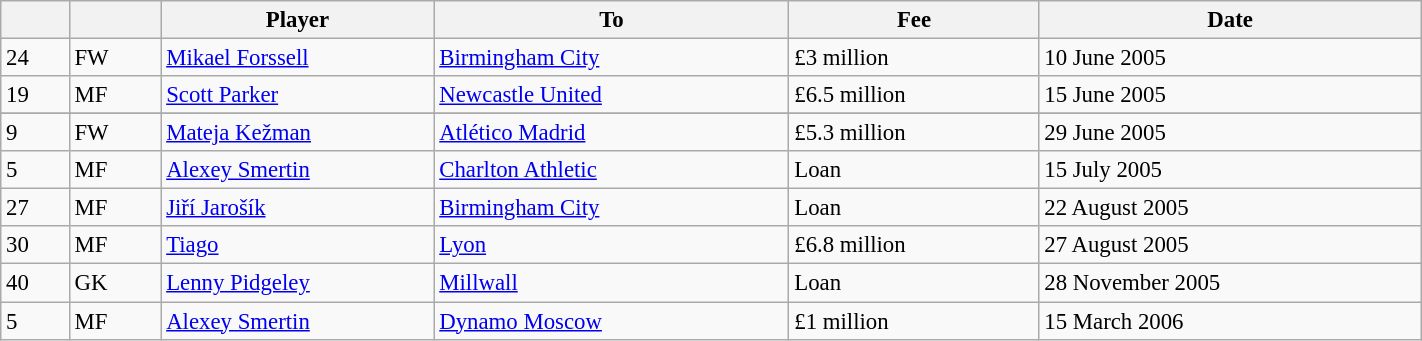<table class="wikitable" style="width:75%; text-align:center; font-size:95%; text-align:left;">
<tr>
<th></th>
<th></th>
<th scope="col" style="width:175px;">Player</th>
<th>To</th>
<th>Fee</th>
<th>Date</th>
</tr>
<tr>
<td>24</td>
<td>FW</td>
<td> <a href='#'>Mikael Forssell</a></td>
<td> <a href='#'>Birmingham City</a></td>
<td>£3 million</td>
<td>10 June 2005</td>
</tr>
<tr>
<td>19</td>
<td>MF</td>
<td> <a href='#'>Scott Parker</a></td>
<td> <a href='#'>Newcastle United</a></td>
<td>£6.5 million</td>
<td>15 June 2005</td>
</tr>
<tr || MF||>
</tr>
<tr>
<td>9</td>
<td>FW</td>
<td> <a href='#'>Mateja Kežman</a></td>
<td> <a href='#'>Atlético Madrid</a></td>
<td>£5.3 million</td>
<td>29 June 2005</td>
</tr>
<tr>
<td>5</td>
<td>MF</td>
<td> <a href='#'>Alexey Smertin</a></td>
<td> <a href='#'>Charlton Athletic</a></td>
<td>Loan</td>
<td>15 July 2005</td>
</tr>
<tr>
<td>27</td>
<td>MF</td>
<td> <a href='#'>Jiří Jarošík</a></td>
<td> <a href='#'>Birmingham City</a></td>
<td>Loan</td>
<td>22 August 2005</td>
</tr>
<tr>
<td>30</td>
<td>MF</td>
<td> <a href='#'>Tiago</a></td>
<td> <a href='#'>Lyon</a></td>
<td>£6.8 million</td>
<td>27 August 2005</td>
</tr>
<tr>
<td>40</td>
<td>GK</td>
<td> <a href='#'>Lenny Pidgeley</a></td>
<td> <a href='#'>Millwall</a></td>
<td>Loan</td>
<td>28 November 2005</td>
</tr>
<tr>
<td>5</td>
<td>MF</td>
<td> <a href='#'>Alexey Smertin</a></td>
<td> <a href='#'>Dynamo Moscow</a></td>
<td>£1 million</td>
<td>15 March 2006</td>
</tr>
</table>
